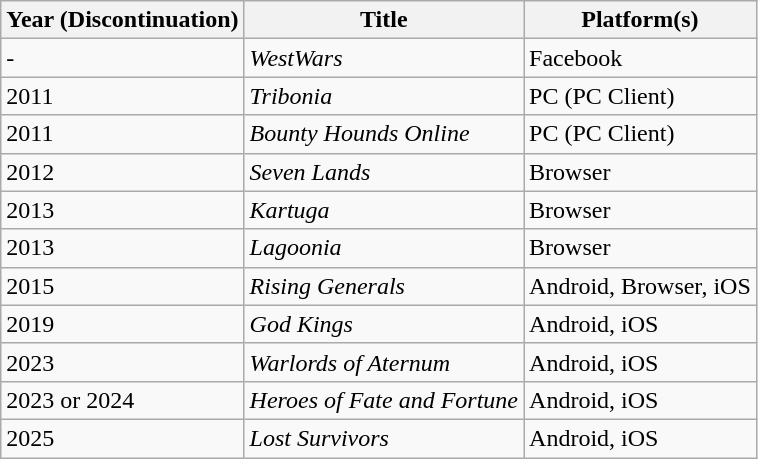<table class="wikitable">
<tr>
<th>Year (Discontinuation)</th>
<th>Title</th>
<th>Platform(s)</th>
</tr>
<tr>
<td>-</td>
<td><em>WestWars</em></td>
<td>Facebook</td>
</tr>
<tr>
<td>2011</td>
<td><em>Tribonia</em></td>
<td>PC (PC Client)</td>
</tr>
<tr>
<td>2011</td>
<td><em>Bounty Hounds Online</em></td>
<td>PC (PC Client)</td>
</tr>
<tr>
<td>2012</td>
<td><em>Seven Lands</em></td>
<td>Browser</td>
</tr>
<tr>
<td>2013</td>
<td><em>Kartuga</em></td>
<td>Browser</td>
</tr>
<tr>
<td>2013</td>
<td><em>Lagoonia</em></td>
<td>Browser</td>
</tr>
<tr>
<td>2015</td>
<td><em>Rising Generals</em></td>
<td>Android, Browser, iOS</td>
</tr>
<tr>
<td>2019</td>
<td><em>God Kings</em></td>
<td>Android, iOS</td>
</tr>
<tr>
<td>2023</td>
<td><em>Warlords of Aternum</em></td>
<td>Android, iOS</td>
</tr>
<tr>
<td>2023 or 2024</td>
<td><em>Heroes of Fate and Fortune</em></td>
<td>Android, iOS</td>
</tr>
<tr>
<td>2025</td>
<td><em>Lost Survivors</em></td>
<td>Android, iOS</td>
</tr>
</table>
